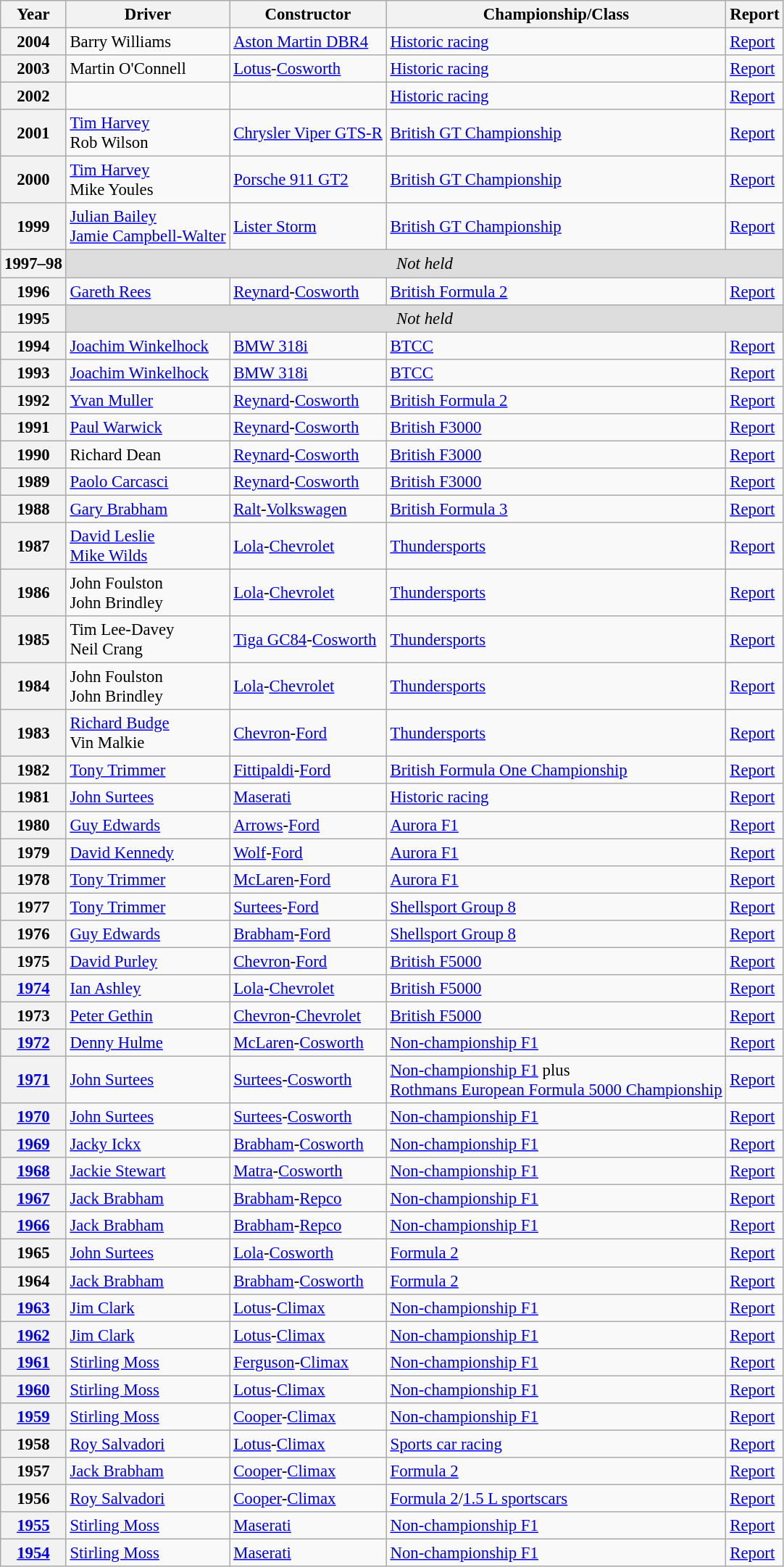<table class="wikitable" style="font-size: 95%;">
<tr>
<th>Year</th>
<th>Driver</th>
<th>Constructor</th>
<th>Championship/Class</th>
<th>Report</th>
</tr>
<tr>
<th>2004</th>
<td> Barry Williams</td>
<td><a href='#'>Aston Martin DBR4</a></td>
<td><a href='#'>Historic racing</a></td>
<td><a href='#'>Report</a></td>
</tr>
<tr>
<th>2003</th>
<td> Martin O'Connell</td>
<td><a href='#'>Lotus</a>-<a href='#'>Cosworth</a></td>
<td><a href='#'>Historic racing</a></td>
<td><a href='#'>Report</a></td>
</tr>
<tr>
<th>2002</th>
<td></td>
<td></td>
<td><a href='#'>Historic racing</a></td>
<td><a href='#'>Report</a></td>
</tr>
<tr>
<th>2001</th>
<td> <a href='#'>Tim Harvey</a><br> Rob Wilson</td>
<td><a href='#'>Chrysler Viper GTS-R</a></td>
<td><a href='#'>British GT Championship</a></td>
<td><a href='#'>Report</a></td>
</tr>
<tr>
<th>2000</th>
<td> <a href='#'>Tim Harvey</a><br> Mike Youles</td>
<td><a href='#'>Porsche 911 GT2</a></td>
<td><a href='#'>British GT Championship</a></td>
<td><a href='#'>Report</a></td>
</tr>
<tr>
<th>1999</th>
<td> <a href='#'>Julian Bailey</a><br> <a href='#'>Jamie Campbell-Walter</a></td>
<td><a href='#'>Lister Storm</a></td>
<td><a href='#'>British GT Championship</a></td>
<td><a href='#'>Report</a></td>
</tr>
<tr style="background:#ddd;">
<th>1997–98</th>
<td colspan=4 align="center"><em>Not held</em></td>
</tr>
<tr>
<th>1996</th>
<td> <a href='#'>Gareth Rees</a></td>
<td><a href='#'>Reynard</a>-<a href='#'>Cosworth</a></td>
<td><a href='#'>British Formula 2</a></td>
<td><a href='#'>Report</a></td>
</tr>
<tr style="background:#ddd;">
<th>1995</th>
<td colspan=4 align="center"><em>Not held</em></td>
</tr>
<tr>
<th>1994</th>
<td> <a href='#'>Joachim Winkelhock</a></td>
<td><a href='#'>BMW 318i</a></td>
<td><a href='#'>BTCC</a></td>
<td><a href='#'>Report</a></td>
</tr>
<tr>
<th>1993</th>
<td> <a href='#'>Joachim Winkelhock</a></td>
<td><a href='#'>BMW 318i</a></td>
<td><a href='#'>BTCC</a></td>
<td><a href='#'>Report</a></td>
</tr>
<tr>
<th>1992</th>
<td> <a href='#'>Yvan Muller</a></td>
<td><a href='#'>Reynard</a>-<a href='#'>Cosworth</a></td>
<td><a href='#'>British Formula 2</a></td>
<td><a href='#'>Report</a></td>
</tr>
<tr>
<th>1991</th>
<td> <a href='#'>Paul Warwick</a></td>
<td><a href='#'>Reynard</a>-<a href='#'>Cosworth</a></td>
<td><a href='#'>British F3000</a></td>
<td><a href='#'>Report</a></td>
</tr>
<tr>
<th>1990</th>
<td> Richard Dean</td>
<td><a href='#'>Reynard</a>-<a href='#'>Cosworth</a></td>
<td><a href='#'>British F3000</a></td>
<td><a href='#'>Report</a></td>
</tr>
<tr>
<th>1989</th>
<td> <a href='#'>Paolo Carcasci</a></td>
<td><a href='#'>Reynard</a>-<a href='#'>Cosworth</a></td>
<td><a href='#'>British F3000</a></td>
<td><a href='#'>Report</a></td>
</tr>
<tr>
<th>1988</th>
<td> <a href='#'>Gary Brabham</a></td>
<td><a href='#'>Ralt</a>-<a href='#'>Volkswagen</a></td>
<td><a href='#'>British Formula 3</a></td>
<td><a href='#'>Report</a></td>
</tr>
<tr>
<th>1987</th>
<td> <a href='#'>David Leslie</a><br> <a href='#'>Mike Wilds</a></td>
<td><a href='#'>Lola</a>-<a href='#'>Chevrolet</a></td>
<td><a href='#'>Thundersports</a></td>
<td><a href='#'>Report</a></td>
</tr>
<tr>
<th>1986</th>
<td> John Foulston<br> John Brindley</td>
<td><a href='#'>Lola</a>-<a href='#'>Chevrolet</a></td>
<td><a href='#'>Thundersports</a></td>
<td><a href='#'>Report</a></td>
</tr>
<tr>
<th>1985</th>
<td> Tim Lee-Davey<br> Neil Crang</td>
<td><a href='#'>Tiga GC84</a>-<a href='#'>Cosworth</a></td>
<td><a href='#'>Thundersports</a></td>
<td><a href='#'>Report</a></td>
</tr>
<tr>
<th>1984</th>
<td> John Foulston<br> John Brindley</td>
<td><a href='#'>Lola</a>-<a href='#'>Chevrolet</a></td>
<td><a href='#'>Thundersports</a></td>
<td><a href='#'>Report</a></td>
</tr>
<tr>
<th>1983</th>
<td> <a href='#'>Richard Budge</a><br> Vin Malkie</td>
<td><a href='#'>Chevron</a>-<a href='#'>Ford</a></td>
<td><a href='#'>Thundersports</a></td>
<td><a href='#'>Report</a></td>
</tr>
<tr>
<th>1982</th>
<td> <a href='#'>Tony Trimmer</a></td>
<td><a href='#'>Fittipaldi</a>-<a href='#'>Ford</a></td>
<td><a href='#'>British Formula One Championship</a></td>
<td><a href='#'>Report</a></td>
</tr>
<tr>
<th>1981</th>
<td> <a href='#'>John Surtees</a></td>
<td><a href='#'>Maserati</a></td>
<td><a href='#'>Historic racing</a></td>
<td><a href='#'>Report</a></td>
</tr>
<tr>
<th>1980</th>
<td> <a href='#'>Guy Edwards</a></td>
<td><a href='#'>Arrows</a>-<a href='#'>Ford</a></td>
<td><a href='#'>Aurora F1</a></td>
<td><a href='#'>Report</a></td>
</tr>
<tr>
<th>1979</th>
<td> <a href='#'>David Kennedy</a></td>
<td><a href='#'>Wolf</a>-<a href='#'>Ford</a></td>
<td><a href='#'>Aurora F1</a></td>
<td><a href='#'>Report</a></td>
</tr>
<tr>
<th>1978</th>
<td> <a href='#'>Tony Trimmer</a></td>
<td><a href='#'>McLaren</a>-<a href='#'>Ford</a></td>
<td><a href='#'>Aurora F1</a></td>
<td><a href='#'>Report</a></td>
</tr>
<tr>
<th>1977</th>
<td> <a href='#'>Tony Trimmer</a></td>
<td><a href='#'>Surtees</a>-<a href='#'>Ford</a></td>
<td><a href='#'>Shellsport Group 8</a></td>
<td><a href='#'>Report</a></td>
</tr>
<tr>
<th>1976</th>
<td> <a href='#'>Guy Edwards</a></td>
<td><a href='#'>Brabham</a>-<a href='#'>Ford</a></td>
<td><a href='#'>Shellsport Group 8</a></td>
<td><a href='#'>Report</a></td>
</tr>
<tr>
<th>1975</th>
<td> <a href='#'>David Purley</a></td>
<td><a href='#'>Chevron</a>-<a href='#'>Ford</a></td>
<td><a href='#'>British F5000</a></td>
<td><a href='#'>Report</a></td>
</tr>
<tr>
<th><a href='#'>1974</a></th>
<td> <a href='#'>Ian Ashley</a></td>
<td><a href='#'>Lola</a>-<a href='#'>Chevrolet</a></td>
<td><a href='#'>British F5000</a></td>
<td><a href='#'>Report</a></td>
</tr>
<tr>
<th>1973</th>
<td> <a href='#'>Peter Gethin</a></td>
<td><a href='#'>Chevron</a>-<a href='#'>Chevrolet</a></td>
<td><a href='#'>British F5000</a></td>
<td><a href='#'>Report</a></td>
</tr>
<tr>
<th><a href='#'>1972</a></th>
<td> <a href='#'>Denny Hulme</a></td>
<td><a href='#'>McLaren</a>-<a href='#'>Cosworth</a></td>
<td><a href='#'>Non-championship F1</a></td>
<td><a href='#'>Report</a></td>
</tr>
<tr>
<th><a href='#'>1971</a></th>
<td> <a href='#'>John Surtees</a></td>
<td><a href='#'>Surtees</a>-<a href='#'>Cosworth</a></td>
<td><a href='#'>Non-championship F1</a> plus <br> <a href='#'>Rothmans European Formula 5000 Championship</a></td>
<td><a href='#'>Report</a></td>
</tr>
<tr>
<th><a href='#'>1970</a></th>
<td> <a href='#'>John Surtees</a></td>
<td><a href='#'>Surtees</a>-<a href='#'>Cosworth</a></td>
<td><a href='#'>Non-championship F1</a></td>
<td><a href='#'>Report</a></td>
</tr>
<tr>
<th><a href='#'>1969</a></th>
<td> <a href='#'>Jacky Ickx</a></td>
<td><a href='#'>Brabham</a>-<a href='#'>Cosworth</a></td>
<td><a href='#'>Non-championship F1</a></td>
<td><a href='#'>Report</a></td>
</tr>
<tr>
<th><a href='#'>1968</a></th>
<td> <a href='#'>Jackie Stewart</a></td>
<td><a href='#'>Matra</a>-<a href='#'>Cosworth</a></td>
<td><a href='#'>Non-championship F1</a></td>
<td><a href='#'>Report</a></td>
</tr>
<tr>
<th><a href='#'>1967</a></th>
<td> <a href='#'>Jack Brabham</a></td>
<td><a href='#'>Brabham</a>-<a href='#'>Repco</a></td>
<td><a href='#'>Non-championship F1</a></td>
<td><a href='#'>Report</a></td>
</tr>
<tr>
<th><a href='#'>1966</a></th>
<td> <a href='#'>Jack Brabham</a></td>
<td><a href='#'>Brabham</a>-<a href='#'>Repco</a></td>
<td><a href='#'>Non-championship F1</a></td>
<td><a href='#'>Report</a></td>
</tr>
<tr>
<th>1965</th>
<td> <a href='#'>John Surtees</a></td>
<td><a href='#'>Lola</a>-<a href='#'>Cosworth</a></td>
<td><a href='#'>Formula 2</a></td>
<td><a href='#'>Report</a></td>
</tr>
<tr>
<th>1964</th>
<td> <a href='#'>Jack Brabham</a></td>
<td><a href='#'>Brabham</a>-<a href='#'>Cosworth</a></td>
<td><a href='#'>Formula 2</a></td>
<td><a href='#'>Report</a></td>
</tr>
<tr>
<th><a href='#'>1963</a></th>
<td> <a href='#'>Jim Clark</a></td>
<td><a href='#'>Lotus</a>-<a href='#'>Climax</a></td>
<td><a href='#'>Non-championship F1</a></td>
<td><a href='#'>Report</a></td>
</tr>
<tr>
<th><a href='#'>1962</a></th>
<td> <a href='#'>Jim Clark</a></td>
<td><a href='#'>Lotus</a>-<a href='#'>Climax</a></td>
<td><a href='#'>Non-championship F1</a></td>
<td><a href='#'>Report</a></td>
</tr>
<tr>
<th><a href='#'>1961</a></th>
<td> <a href='#'>Stirling Moss</a></td>
<td><a href='#'>Ferguson</a>-<a href='#'>Climax</a></td>
<td><a href='#'>Non-championship F1</a></td>
<td><a href='#'>Report</a></td>
</tr>
<tr>
<th><a href='#'>1960</a></th>
<td> <a href='#'>Stirling Moss</a></td>
<td><a href='#'>Lotus</a>-<a href='#'>Climax</a></td>
<td><a href='#'>Non-championship F1</a></td>
<td><a href='#'>Report</a></td>
</tr>
<tr>
<th><a href='#'>1959</a></th>
<td> <a href='#'>Stirling Moss</a></td>
<td><a href='#'>Cooper</a>-<a href='#'>Climax</a></td>
<td><a href='#'>Non-championship F1</a></td>
<td><a href='#'>Report</a></td>
</tr>
<tr>
<th>1958</th>
<td> <a href='#'>Roy Salvadori</a></td>
<td><a href='#'>Lotus</a>-<a href='#'>Climax</a></td>
<td><a href='#'>Sports car racing</a></td>
<td><a href='#'>Report</a></td>
</tr>
<tr>
<th>1957</th>
<td> <a href='#'>Jack Brabham</a></td>
<td><a href='#'>Cooper</a>-<a href='#'>Climax</a></td>
<td><a href='#'>Formula 2</a></td>
<td><a href='#'>Report</a></td>
</tr>
<tr>
<th>1956</th>
<td> <a href='#'>Roy Salvadori</a></td>
<td><a href='#'>Cooper</a>-<a href='#'>Climax</a></td>
<td><a href='#'>Formula 2</a>/<a href='#'>1.5 L sportscars</a></td>
<td><a href='#'>Report</a></td>
</tr>
<tr>
<th><a href='#'>1955</a></th>
<td> <a href='#'>Stirling Moss</a></td>
<td><a href='#'>Maserati</a></td>
<td><a href='#'>Non-championship F1</a></td>
<td><a href='#'>Report</a></td>
</tr>
<tr>
<th><a href='#'>1954</a></th>
<td> <a href='#'>Stirling Moss</a></td>
<td><a href='#'>Maserati</a></td>
<td><a href='#'>Non-championship F1</a></td>
<td><a href='#'>Report</a></td>
</tr>
</table>
